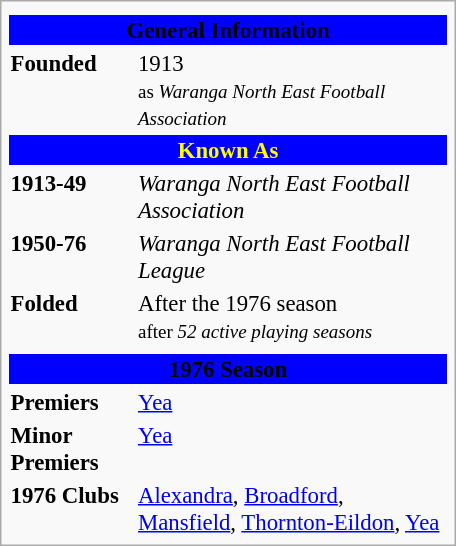<table class="infobox" style="width: 20em; font-size: 95%;">
<tr>
<td></td>
</tr>
<tr>
<th style="text-align:center;" colspan="2" bgcolor="Blue" div style="color:Yellow"><strong>General Information</strong></th>
</tr>
<tr style="vertical-align: top;">
<td><strong>Founded</strong></td>
<td>1913<br><small>as <em>Waranga North East Football Association</em></small></td>
</tr>
<tr>
<th colspan="2" div style="text-align:center; background:Blue; color:Yellow;"><strong>Known As</strong></th>
</tr>
<tr style="vertical-align: top;">
<td><strong>1913-49</strong></td>
<td><em>Waranga North East Football Association</em></td>
</tr>
<tr>
<td><strong>1950-76</strong></td>
<td><em>Waranga North East Football League</em></td>
</tr>
<tr>
<td><strong>Folded</strong></td>
<td>After the 1976 season<br><small>after <em>52 active playing seasons</em></small></td>
</tr>
<tr>
</tr>
<tr style="vertical-align: top;">
</tr>
<tr>
<th style="text-align:center;" colspan="2" bgcolor="Blue" div style="color:Yellow"><strong>1976 Season</strong></th>
</tr>
<tr style="vertical-align: top;">
<td><strong>Premiers</strong></td>
<td><a href='#'>Yea</a></td>
</tr>
<tr>
<td><strong>Minor Premiers</strong></td>
<td><a href='#'>Yea</a></td>
</tr>
<tr>
<td><strong>1976 Clubs</strong></td>
<td><a href='#'>Alexandra</a>, <a href='#'>Broadford</a>, <a href='#'>Mansfield</a>, <a href='#'>Thornton-Eildon</a>, <a href='#'>Yea</a></td>
</tr>
</table>
